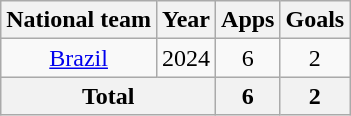<table class="wikitable" style="text-align:center">
<tr>
<th>National team</th>
<th>Year</th>
<th>Apps</th>
<th>Goals</th>
</tr>
<tr>
<td><a href='#'>Brazil</a></td>
<td>2024</td>
<td>6</td>
<td>2</td>
</tr>
<tr>
<th colspan="2">Total</th>
<th>6</th>
<th>2</th>
</tr>
</table>
